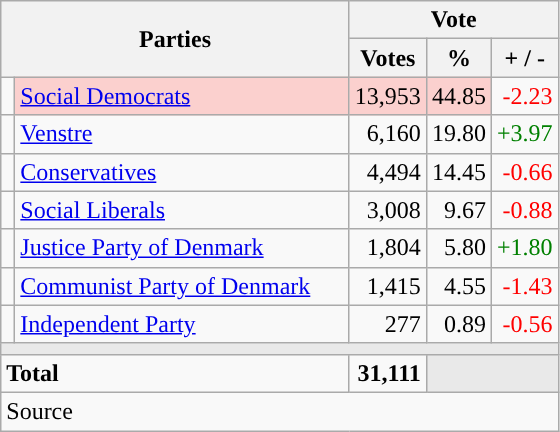<table class="wikitable" style="text-align:right;">
<tr>
<th style="text-align:centre;" rowspan="2" colspan="2" width="225">Parties</th>
<th colspan="3">Vote</th>
</tr>
<tr>
<th width="15">Votes</th>
<th width="15">%</th>
<th width="15">+ / -</th>
</tr>
<tr>
<td width="2" style="color:inherit;background:"></td>
<td bgcolor=#fbd0ce  align="left"><a href='#'>Social Democrats</a></td>
<td bgcolor=#fbd0ce>13,953</td>
<td bgcolor=#fbd0ce>44.85</td>
<td style=color:red;>-2.23</td>
</tr>
<tr>
<td width="2" style="color:inherit;background:"></td>
<td align="left"><a href='#'>Venstre</a></td>
<td>6,160</td>
<td>19.80</td>
<td style=color:green;>+3.97</td>
</tr>
<tr>
<td width="2" style="color:inherit;background:"></td>
<td align="left"><a href='#'>Conservatives</a></td>
<td>4,494</td>
<td>14.45</td>
<td style=color:red;>-0.66</td>
</tr>
<tr>
<td width="2" style="color:inherit;background:"></td>
<td align="left"><a href='#'>Social Liberals</a></td>
<td>3,008</td>
<td>9.67</td>
<td style=color:red;>-0.88</td>
</tr>
<tr>
<td width="2" style="color:inherit;background:"></td>
<td align="left"><a href='#'>Justice Party of Denmark</a></td>
<td>1,804</td>
<td>5.80</td>
<td style=color:green;>+1.80</td>
</tr>
<tr>
<td width="2" style="color:inherit;background:"></td>
<td align="left"><a href='#'>Communist Party of Denmark</a></td>
<td>1,415</td>
<td>4.55</td>
<td style=color:red;>-1.43</td>
</tr>
<tr>
<td width="2" style="color:inherit;background:"></td>
<td align="left"><a href='#'>Independent Party</a></td>
<td>277</td>
<td>0.89</td>
<td style=color:red;>-0.56</td>
</tr>
<tr>
<td colspan="7" bgcolor="#E9E9E9"></td>
</tr>
<tr>
<td align="left" colspan="2"><strong>Total</strong></td>
<td><strong>31,111</strong></td>
<td bgcolor="#E9E9E9" colspan="2"></td>
</tr>
<tr>
<td align="left" colspan="6">Source</td>
</tr>
</table>
